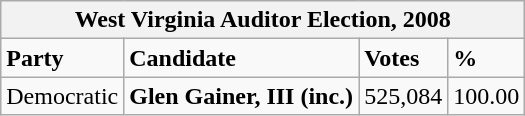<table class="wikitable">
<tr>
<th colspan="4">West Virginia Auditor Election, 2008</th>
</tr>
<tr>
<td><strong>Party</strong></td>
<td><strong>Candidate</strong></td>
<td><strong>Votes</strong></td>
<td><strong>%</strong></td>
</tr>
<tr>
<td>Democratic</td>
<td><strong>Glen Gainer, III (inc.)</strong></td>
<td>525,084</td>
<td>100.00</td>
</tr>
</table>
